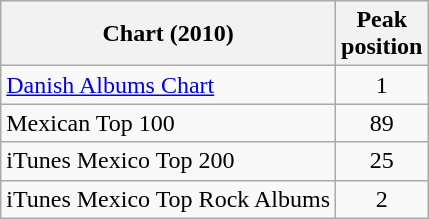<table class="wikitable sortable">
<tr>
<th>Chart (2010)</th>
<th>Peak<br>position</th>
</tr>
<tr>
<td><a href='#'>Danish Albums Chart</a></td>
<td align="center">1</td>
</tr>
<tr>
<td>Mexican Top 100</td>
<td align="center">89</td>
</tr>
<tr>
<td>iTunes Mexico Top 200</td>
<td align="center">25</td>
</tr>
<tr>
<td>iTunes Mexico Top Rock Albums</td>
<td align="center">2</td>
</tr>
</table>
